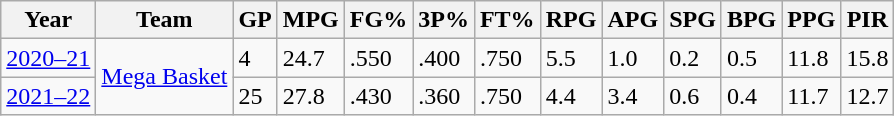<table class="wikitable sortable">
<tr>
<th>Year</th>
<th>Team</th>
<th><abbr>GP</abbr></th>
<th><abbr>MPG</abbr></th>
<th><abbr>FG%</abbr></th>
<th><abbr>3P%</abbr></th>
<th><abbr>FT%</abbr></th>
<th><abbr>RPG</abbr></th>
<th><abbr>APG</abbr></th>
<th><abbr>SPG</abbr></th>
<th><abbr>BPG</abbr></th>
<th><abbr>PPG</abbr></th>
<th><abbr>PIR</abbr></th>
</tr>
<tr>
<td><a href='#'>2020–21</a></td>
<td rowspan="2"><a href='#'>Mega Basket</a></td>
<td>4</td>
<td>24.7</td>
<td>.550</td>
<td>.400</td>
<td>.750</td>
<td>5.5</td>
<td>1.0</td>
<td>0.2</td>
<td>0.5</td>
<td>11.8</td>
<td>15.8</td>
</tr>
<tr>
<td><a href='#'>2021–22</a></td>
<td>25</td>
<td>27.8</td>
<td>.430</td>
<td>.360</td>
<td>.750</td>
<td>4.4</td>
<td>3.4</td>
<td>0.6</td>
<td>0.4</td>
<td>11.7</td>
<td>12.7</td>
</tr>
</table>
